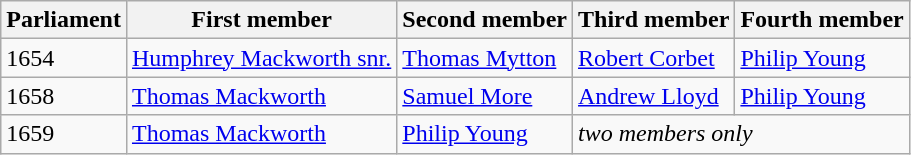<table class="wikitable">
<tr>
<th>Parliament</th>
<th>First member</th>
<th>Second member</th>
<th>Third member</th>
<th>Fourth member</th>
</tr>
<tr>
<td>1654</td>
<td><a href='#'>Humphrey Mackworth snr.</a></td>
<td><a href='#'>Thomas Mytton</a></td>
<td><a href='#'>Robert Corbet</a></td>
<td><a href='#'>Philip Young</a></td>
</tr>
<tr>
<td>1658</td>
<td><a href='#'>Thomas Mackworth</a></td>
<td><a href='#'>Samuel More</a></td>
<td><a href='#'>Andrew Lloyd</a></td>
<td><a href='#'>Philip Young</a></td>
</tr>
<tr>
<td>1659</td>
<td><a href='#'>Thomas Mackworth</a></td>
<td><a href='#'>Philip Young</a></td>
<td colspan = "2"><em>two members only</em></td>
</tr>
</table>
